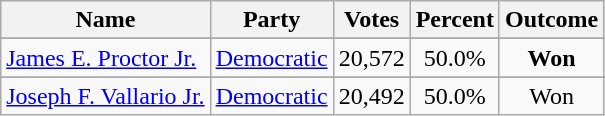<table class=wikitable style="text-align:center">
<tr>
<th>Name</th>
<th>Party</th>
<th>Votes</th>
<th>Percent</th>
<th>Outcome</th>
</tr>
<tr>
</tr>
<tr>
<td align=left><a href='#'>James E. Proctor Jr.</a></td>
<td><a href='#'>Democratic</a></td>
<td>20,572</td>
<td>50.0%</td>
<td><strong>Won</strong></td>
</tr>
<tr>
</tr>
<tr>
<td align=left><a href='#'>Joseph F. Vallario Jr.</a></td>
<td><a href='#'>Democratic</a></td>
<td>20,492</td>
<td>50.0%</td>
<td>Won</td>
</tr>
</table>
